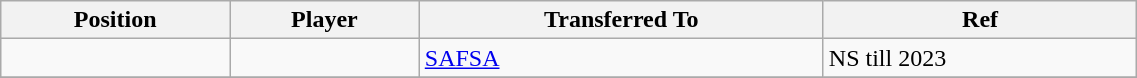<table class="wikitable sortable" style="width:60%; text-align:center; font-size:100%; text-align:left;">
<tr>
<th><strong>Position</strong></th>
<th><strong>Player</strong></th>
<th><strong>Transferred To</strong></th>
<th><strong>Ref</strong></th>
</tr>
<tr>
<td></td>
<td></td>
<td> <a href='#'>SAFSA</a></td>
<td>NS till 2023</td>
</tr>
<tr>
</tr>
</table>
